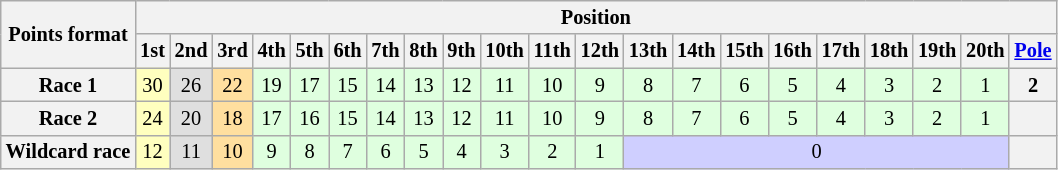<table class="wikitable" style="font-size:85%; text-align:center">
<tr style="background:#f9f9f9">
<th rowspan="2">Points format</th>
<th colspan="22">Position</th>
</tr>
<tr>
<th>1st</th>
<th>2nd</th>
<th>3rd</th>
<th>4th</th>
<th>5th</th>
<th>6th</th>
<th>7th</th>
<th>8th</th>
<th>9th</th>
<th>10th</th>
<th>11th</th>
<th>12th</th>
<th>13th</th>
<th>14th</th>
<th>15th</th>
<th>16th</th>
<th>17th</th>
<th>18th</th>
<th>19th</th>
<th>20th</th>
<th><a href='#'>Pole</a></th>
</tr>
<tr>
<th>Race 1</th>
<td style="background:#ffffbf;">30</td>
<td style="background:#dfdfdf;">26</td>
<td style="background:#ffdf9f;">22</td>
<td style="background:#dfffdf;">19</td>
<td style="background:#dfffdf;">17</td>
<td style="background:#dfffdf;">15</td>
<td style="background:#dfffdf;">14</td>
<td style="background:#dfffdf;">13</td>
<td style="background:#dfffdf;">12</td>
<td style="background:#dfffdf;">11</td>
<td style="background:#dfffdf;">10</td>
<td style="background:#dfffdf;">9</td>
<td style="background:#dfffdf;">8</td>
<td style="background:#dfffdf;">7</td>
<td style="background:#dfffdf;">6</td>
<td style="background:#dfffdf;">5</td>
<td style="background:#dfffdf;">4</td>
<td style="background:#dfffdf;">3</td>
<td style="background:#dfffdf;">2</td>
<td style="background:#dfffdf;">1</td>
<th colspan="2">2</th>
</tr>
<tr>
<th>Race 2</th>
<td style="background:#ffffbf;">24</td>
<td style="background:#dfdfdf;">20</td>
<td style="background:#ffdf9f;">18</td>
<td style="background:#dfffdf;">17</td>
<td style="background:#dfffdf;">16</td>
<td style="background:#dfffdf;">15</td>
<td style="background:#dfffdf;">14</td>
<td style="background:#dfffdf;">13</td>
<td style="background:#dfffdf;">12</td>
<td style="background:#dfffdf;">11</td>
<td style="background:#dfffdf;">10</td>
<td style="background:#dfffdf;">9</td>
<td style="background:#dfffdf;">8</td>
<td style="background:#dfffdf;">7</td>
<td style="background:#dfffdf;">6</td>
<td style="background:#dfffdf;">5</td>
<td style="background:#dfffdf;">4</td>
<td style="background:#dfffdf;">3</td>
<td style="background:#dfffdf;">2</td>
<td style="background:#dfffdf;">1</td>
<th></th>
</tr>
<tr>
<th>Wildcard race</th>
<td style="background:#ffffbf;">12</td>
<td style="background:#dfdfdf;">11</td>
<td style="background:#ffdf9f;">10</td>
<td style="background:#dfffdf;">9</td>
<td style="background:#dfffdf;">8</td>
<td style="background:#dfffdf;">7</td>
<td style="background:#dfffdf;">6</td>
<td style="background:#dfffdf;">5</td>
<td style="background:#dfffdf;">4</td>
<td style="background:#dfffdf;">3</td>
<td style="background:#dfffdf;">2</td>
<td style="background:#dfffdf;">1</td>
<td style="background:#cfcfff;" colspan=8>0</td>
<th></th>
</tr>
</table>
